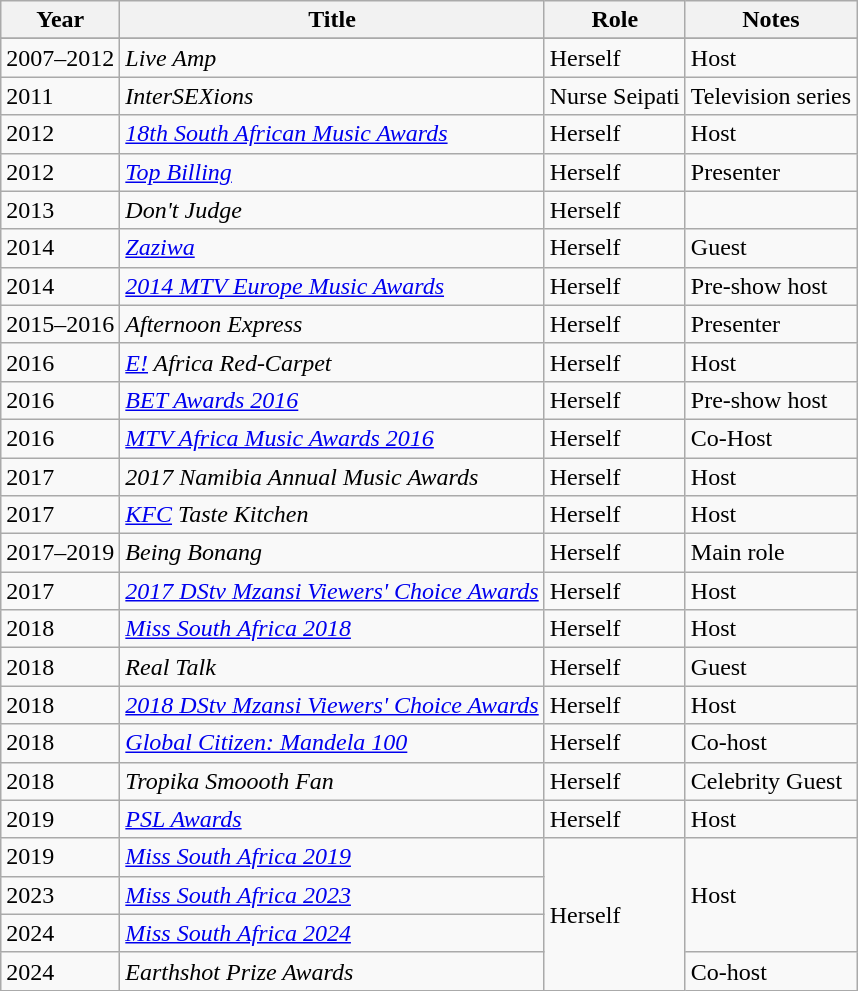<table class="wikitable sortable">
<tr>
<th>Year</th>
<th>Title</th>
<th>Role</th>
<th class="unsortable">Notes</th>
</tr>
<tr>
</tr>
<tr>
<td>2007–2012</td>
<td><em>Live Amp</em></td>
<td>Herself</td>
<td>Host</td>
</tr>
<tr>
<td>2011</td>
<td><em>InterSEXions</em></td>
<td>Nurse Seipati</td>
<td>Television series</td>
</tr>
<tr>
<td>2012</td>
<td><em><a href='#'>18th South African Music Awards</a></em></td>
<td>Herself</td>
<td>Host</td>
</tr>
<tr>
<td>2012</td>
<td><em><a href='#'>Top Billing</a></em></td>
<td>Herself</td>
<td>Presenter</td>
</tr>
<tr>
<td>2013</td>
<td><em>Don't Judge</em></td>
<td>Herself</td>
<td></td>
</tr>
<tr>
<td>2014</td>
<td><em><a href='#'>Zaziwa</a></em></td>
<td>Herself</td>
<td>Guest</td>
</tr>
<tr>
<td>2014</td>
<td><em><a href='#'>2014 MTV Europe Music Awards</a></em></td>
<td>Herself</td>
<td>Pre-show host</td>
</tr>
<tr>
<td>2015–2016</td>
<td><em>Afternoon Express</em></td>
<td>Herself</td>
<td>Presenter</td>
</tr>
<tr>
<td>2016</td>
<td><em><a href='#'>E!</a> Africa Red-Carpet</em></td>
<td>Herself</td>
<td>Host</td>
</tr>
<tr>
<td>2016</td>
<td><em><a href='#'>BET Awards 2016</a></em></td>
<td>Herself</td>
<td>Pre-show host</td>
</tr>
<tr>
<td>2016</td>
<td><em><a href='#'>MTV Africa Music Awards 2016</a></em></td>
<td>Herself</td>
<td>Co-Host</td>
</tr>
<tr>
<td>2017</td>
<td><em>2017 Namibia Annual Music Awards</em></td>
<td>Herself</td>
<td>Host</td>
</tr>
<tr>
<td>2017</td>
<td><em><a href='#'>KFC</a> Taste Kitchen</em></td>
<td>Herself</td>
<td>Host</td>
</tr>
<tr>
<td>2017–2019</td>
<td><em>Being Bonang</em></td>
<td>Herself</td>
<td>Main role</td>
</tr>
<tr>
<td>2017</td>
<td><em><a href='#'>2017 DStv Mzansi Viewers' Choice Awards</a></em></td>
<td>Herself</td>
<td>Host</td>
</tr>
<tr>
<td>2018</td>
<td><em><a href='#'>Miss South Africa 2018</a></em></td>
<td>Herself</td>
<td>Host</td>
</tr>
<tr>
<td>2018</td>
<td><em>Real Talk</em></td>
<td>Herself</td>
<td>Guest</td>
</tr>
<tr>
<td>2018</td>
<td><em><a href='#'>2018 DStv Mzansi Viewers' Choice Awards</a></em></td>
<td>Herself</td>
<td>Host</td>
</tr>
<tr>
<td>2018</td>
<td><em><a href='#'>Global Citizen: Mandela 100</a></em></td>
<td>Herself</td>
<td>Co-host</td>
</tr>
<tr>
<td>2018</td>
<td><em>Tropika Smoooth Fan</em></td>
<td>Herself</td>
<td>Celebrity Guest</td>
</tr>
<tr>
<td>2019</td>
<td><em><a href='#'>PSL Awards</a></em></td>
<td>Herself</td>
<td>Host</td>
</tr>
<tr>
<td>2019</td>
<td><em><a href='#'>Miss South Africa 2019</a></em></td>
<td rowspan=4>Herself</td>
<td rowspan=3>Host</td>
</tr>
<tr>
<td>2023</td>
<td><em><a href='#'>Miss South Africa 2023</a></em></td>
</tr>
<tr>
<td>2024</td>
<td><em><a href='#'>Miss South Africa 2024</a></em></td>
</tr>
<tr>
<td>2024</td>
<td><em>Earthshot Prize Awards</em></td>
<td>Co-host</td>
</tr>
</table>
